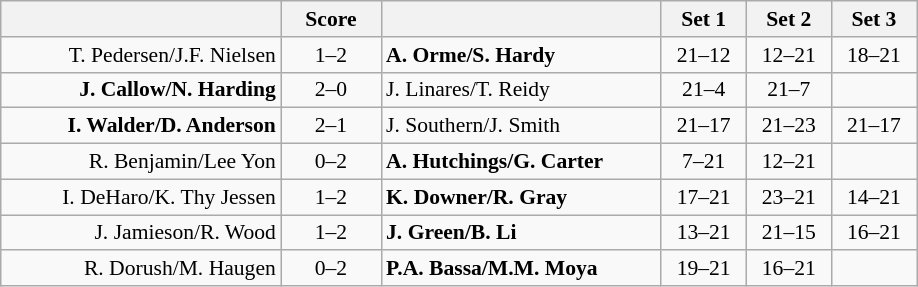<table class="wikitable" style="text-align: center; font-size:90% ">
<tr>
<th align="right" width="180"></th>
<th width="60">Score</th>
<th align="left" width="180"></th>
<th width="50">Set 1</th>
<th width="50">Set 2</th>
<th width="50">Set 3</th>
</tr>
<tr>
<td align=right>T. Pedersen/J.F. Nielsen </td>
<td align=center>1–2</td>
<td align=left> <strong>A. Orme/S. Hardy</strong></td>
<td>21–12</td>
<td>12–21</td>
<td>18–21</td>
</tr>
<tr>
<td align=right><strong>J. Callow/N. Harding</strong> </td>
<td align=center>2–0</td>
<td align=left> J. Linares/T. Reidy</td>
<td>21–4</td>
<td>21–7</td>
<td></td>
</tr>
<tr>
<td align=right><strong>I. Walder/D. Anderson</strong> </td>
<td align=center>2–1</td>
<td align=left> J. Southern/J. Smith</td>
<td>21–17</td>
<td>21–23</td>
<td>21–17</td>
</tr>
<tr>
<td align=right>R. Benjamin/Lee Yon </td>
<td align=center>0–2</td>
<td align=left> <strong>A. Hutchings/G. Carter</strong></td>
<td>7–21</td>
<td>12–21</td>
<td></td>
</tr>
<tr>
<td align=right>I. DeHaro/K. Thy Jessen </td>
<td align=center>1–2</td>
<td align=left> <strong>K. Downer/R. Gray</strong></td>
<td>17–21</td>
<td>23–21</td>
<td>14–21</td>
</tr>
<tr>
<td align=right>J. Jamieson/R. Wood </td>
<td align=center>1–2</td>
<td align=left> <strong>J. Green/B. Li</strong></td>
<td>13–21</td>
<td>21–15</td>
<td>16–21</td>
</tr>
<tr>
<td align=right>R. Dorush/M. Haugen </td>
<td align=center>0–2</td>
<td align=left> <strong>P.A. Bassa/M.M. Moya</strong></td>
<td>19–21</td>
<td>16–21</td>
<td></td>
</tr>
</table>
